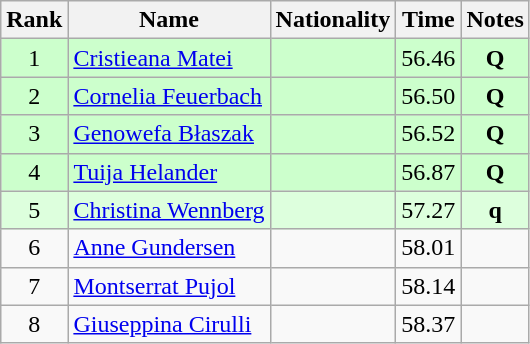<table class="wikitable sortable" style="text-align:center">
<tr>
<th>Rank</th>
<th>Name</th>
<th>Nationality</th>
<th>Time</th>
<th>Notes</th>
</tr>
<tr bgcolor=ccffcc>
<td>1</td>
<td align=left><a href='#'>Cristieana Matei</a></td>
<td align=left></td>
<td>56.46</td>
<td><strong>Q</strong></td>
</tr>
<tr bgcolor=ccffcc>
<td>2</td>
<td align=left><a href='#'>Cornelia Feuerbach</a></td>
<td align=left></td>
<td>56.50</td>
<td><strong>Q</strong></td>
</tr>
<tr bgcolor=ccffcc>
<td>3</td>
<td align=left><a href='#'>Genowefa Błaszak</a></td>
<td align=left></td>
<td>56.52</td>
<td><strong>Q</strong></td>
</tr>
<tr bgcolor=ccffcc>
<td>4</td>
<td align=left><a href='#'>Tuija Helander</a></td>
<td align=left></td>
<td>56.87</td>
<td><strong>Q</strong></td>
</tr>
<tr bgcolor=ddffdd>
<td>5</td>
<td align=left><a href='#'>Christina Wennberg</a></td>
<td align=left></td>
<td>57.27</td>
<td><strong>q</strong></td>
</tr>
<tr>
<td>6</td>
<td align=left><a href='#'>Anne Gundersen</a></td>
<td align=left></td>
<td>58.01</td>
<td></td>
</tr>
<tr>
<td>7</td>
<td align=left><a href='#'>Montserrat Pujol</a></td>
<td align=left></td>
<td>58.14</td>
<td></td>
</tr>
<tr>
<td>8</td>
<td align=left><a href='#'>Giuseppina Cirulli</a></td>
<td align=left></td>
<td>58.37</td>
<td></td>
</tr>
</table>
